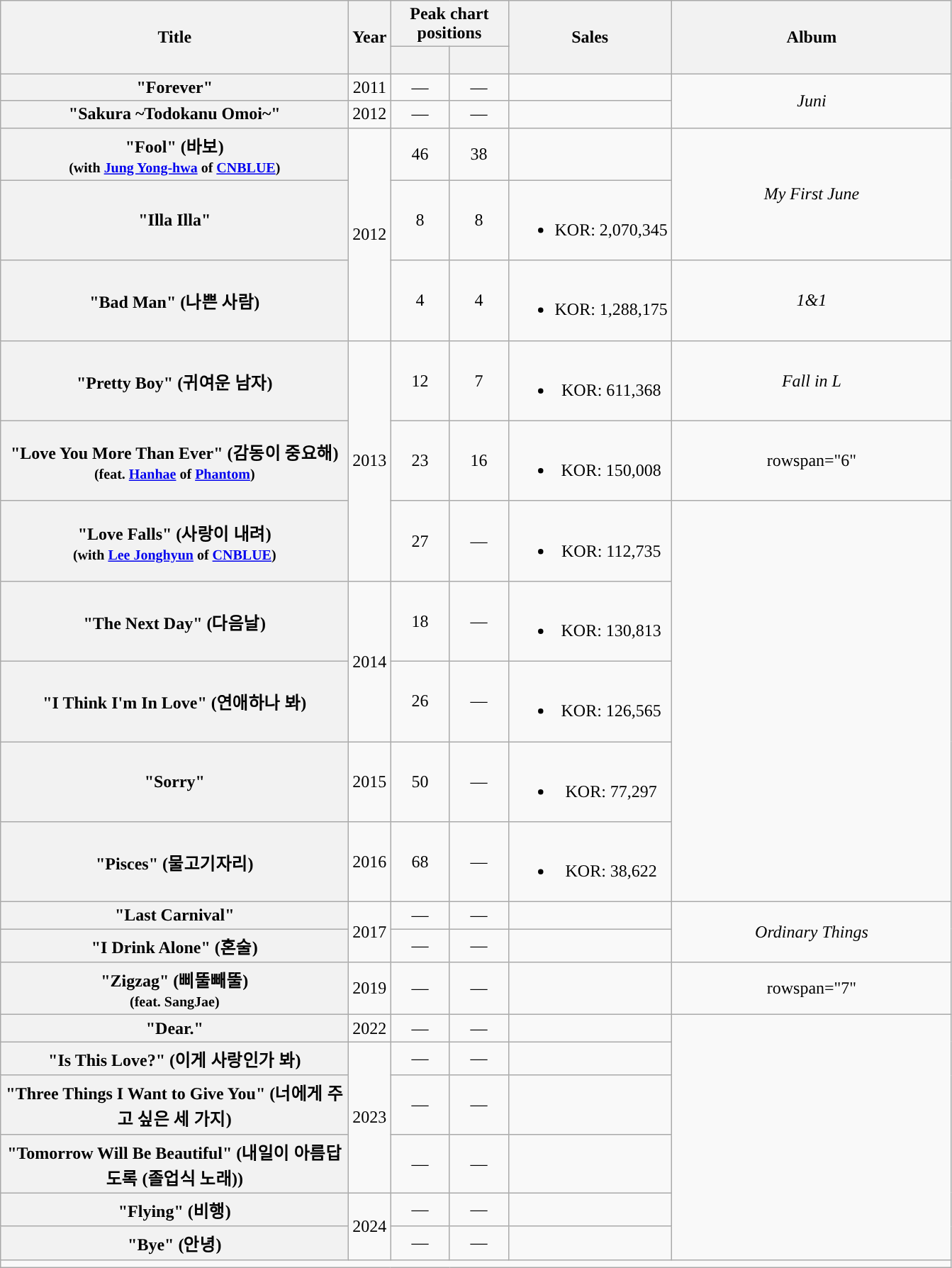<table class="wikitable plainrowheaders" style="text-align:center;">
<tr>
<th scope="col" rowspan="2" style="width:20em;">Title</th>
<th scope="col" rowspan="2">Year</th>
<th colspan="2">Peak chart positions</th>
<th scope="col" rowspan="2">Sales</th>
<th scope="col" rowspan="2" style="width:16em;">Album</th>
</tr>
<tr>
<th style="width:3em"><br></th>
<th style="width:3em"><br></th>
</tr>
<tr>
<th scope="row">"Forever"</th>
<td>2011</td>
<td>—</td>
<td>—</td>
<td></td>
<td rowspan="2"><em>Juni</em></td>
</tr>
<tr>
<th scope="row">"Sakura ~Todokanu Omoi~"</th>
<td>2012</td>
<td>—</td>
<td>—</td>
<td></td>
</tr>
<tr>
<th scope="row">"Fool" (바보)<br><small>(with <a href='#'>Jung Yong-hwa</a> of <a href='#'>CNBLUE</a>)</small></th>
<td rowspan="3">2012</td>
<td>46</td>
<td>38</td>
<td></td>
<td rowspan="2"><em>My First June</em></td>
</tr>
<tr>
<th scope="row">"Illa Illa"</th>
<td>8</td>
<td>8</td>
<td><br><ul><li>KOR: 2,070,345</li></ul></td>
</tr>
<tr>
<th scope="row">"Bad Man" (나쁜 사람)</th>
<td>4</td>
<td>4</td>
<td><br><ul><li>KOR: 1,288,175</li></ul></td>
<td><em>1&1</em></td>
</tr>
<tr>
<th scope="row">"Pretty Boy" (귀여운 남자)</th>
<td rowspan="3">2013</td>
<td>12</td>
<td>7</td>
<td><br><ul><li>KOR: 611,368</li></ul></td>
<td><em>Fall in L</em></td>
</tr>
<tr>
<th scope="row">"Love You More Than Ever" (감동이 중요해)<br><small>(feat. <a href='#'>Hanhae</a> of <a href='#'>Phantom</a>)</small></th>
<td>23</td>
<td>16</td>
<td><br><ul><li>KOR: 150,008</li></ul></td>
<td>rowspan="6" </td>
</tr>
<tr>
<th scope="row">"Love Falls" (사랑이 내려)<br><small>(with <a href='#'>Lee Jonghyun</a> of <a href='#'>CNBLUE</a>)</small></th>
<td>27</td>
<td>—</td>
<td><br><ul><li>KOR: 112,735</li></ul></td>
</tr>
<tr>
<th scope="row">"The Next Day" (다음날)</th>
<td rowspan="2">2014</td>
<td>18</td>
<td>—</td>
<td><br><ul><li>KOR: 130,813</li></ul></td>
</tr>
<tr>
<th scope="row">"I Think I'm In Love" (연애하나 봐)</th>
<td>26</td>
<td>—</td>
<td><br><ul><li>KOR: 126,565</li></ul></td>
</tr>
<tr>
<th scope="row">"Sorry"</th>
<td>2015</td>
<td>50</td>
<td>—</td>
<td><br><ul><li>KOR: 77,297</li></ul></td>
</tr>
<tr>
<th scope="row">"Pisces" (물고기자리)</th>
<td>2016</td>
<td>68</td>
<td>—</td>
<td><br><ul><li>KOR: 38,622</li></ul></td>
</tr>
<tr>
<th scope="row">"Last Carnival"</th>
<td rowspan="2">2017</td>
<td>—</td>
<td>—</td>
<td></td>
<td rowspan="2"><em>Ordinary Things</em></td>
</tr>
<tr>
<th scope="row">"I Drink Alone" (혼술)</th>
<td>—</td>
<td>—</td>
<td></td>
</tr>
<tr>
<th scope="row">"Zigzag" (삐뚤빼뚤)<br><small>(feat. SangJae)</small></th>
<td>2019</td>
<td>—</td>
<td>—</td>
<td></td>
<td>rowspan="7" </td>
</tr>
<tr>
<th scope="row">"Dear."</th>
<td>2022</td>
<td>—</td>
<td>—</td>
<td></td>
</tr>
<tr>
<th scope="row">"Is This Love?" (이게 사랑인가 봐)</th>
<td rowspan="3">2023</td>
<td>—</td>
<td>—</td>
<td></td>
</tr>
<tr>
<th scope="row">"Three Things I Want to Give You" (너에게 주고 싶은 세 가지)</th>
<td>—</td>
<td>—</td>
<td></td>
</tr>
<tr>
<th scope="row">"Tomorrow Will Be Beautiful" (내일이 아름답도록 (졸업식 노래))</th>
<td>—</td>
<td>—</td>
<td></td>
</tr>
<tr>
<th scope="row">"Flying" (비행)</th>
<td rowspan="2">2024</td>
<td>—</td>
<td>—</td>
<td></td>
</tr>
<tr>
<th scope="row">"Bye" (안녕)</th>
<td>—</td>
<td>—</td>
<td></td>
</tr>
<tr>
<td colspan="6"></td>
</tr>
</table>
